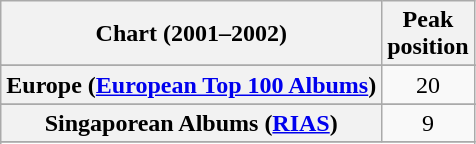<table class="wikitable sortable plainrowheaders" style="text-align:center">
<tr>
<th scope="col">Chart (2001–2002)</th>
<th scope="col">Peak<br> position</th>
</tr>
<tr>
</tr>
<tr>
</tr>
<tr>
</tr>
<tr>
</tr>
<tr>
</tr>
<tr>
<th scope="row">Europe (<a href='#'>European Top 100 Albums</a>)</th>
<td>20</td>
</tr>
<tr>
</tr>
<tr>
</tr>
<tr>
</tr>
<tr>
</tr>
<tr>
</tr>
<tr>
</tr>
<tr>
</tr>
<tr>
<th scope="row">Singaporean Albums (<a href='#'>RIAS</a>)</th>
<td>9</td>
</tr>
<tr>
</tr>
<tr>
</tr>
<tr>
</tr>
<tr>
</tr>
<tr>
</tr>
</table>
